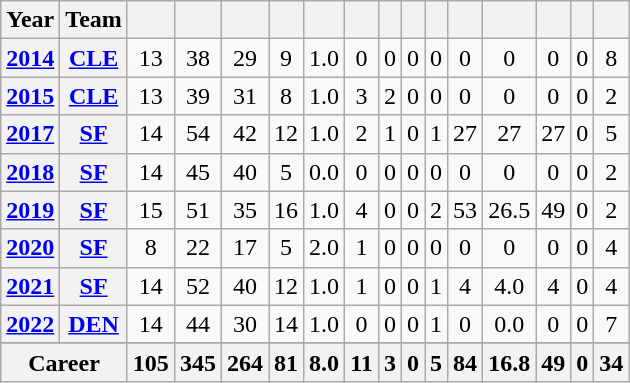<table class="wikitable sortable" style="text-align:center">
<tr>
<th>Year</th>
<th>Team</th>
<th></th>
<th></th>
<th></th>
<th></th>
<th></th>
<th></th>
<th></th>
<th></th>
<th></th>
<th></th>
<th></th>
<th></th>
<th></th>
<th></th>
</tr>
<tr>
<th><a href='#'>2014</a></th>
<th><a href='#'>CLE</a></th>
<td>13</td>
<td>38</td>
<td>29</td>
<td>9</td>
<td>1.0</td>
<td>0</td>
<td>0</td>
<td>0</td>
<td>0</td>
<td>0</td>
<td>0</td>
<td>0</td>
<td>0</td>
<td>8</td>
</tr>
<tr>
<th><a href='#'>2015</a></th>
<th><a href='#'>CLE</a></th>
<td>13</td>
<td>39</td>
<td>31</td>
<td>8</td>
<td>1.0</td>
<td>3</td>
<td>2</td>
<td>0</td>
<td>0</td>
<td>0</td>
<td>0</td>
<td>0</td>
<td>0</td>
<td>2</td>
</tr>
<tr>
<th><a href='#'>2017</a></th>
<th><a href='#'>SF</a></th>
<td>14</td>
<td>54</td>
<td>42</td>
<td>12</td>
<td>1.0</td>
<td>2</td>
<td>1</td>
<td>0</td>
<td>1</td>
<td>27</td>
<td>27</td>
<td>27</td>
<td>0</td>
<td>5</td>
</tr>
<tr>
<th><a href='#'>2018</a></th>
<th><a href='#'>SF</a></th>
<td>14</td>
<td>45</td>
<td>40</td>
<td>5</td>
<td>0.0</td>
<td>0</td>
<td>0</td>
<td>0</td>
<td>0</td>
<td>0</td>
<td>0</td>
<td>0</td>
<td>0</td>
<td>2</td>
</tr>
<tr>
<th><a href='#'>2019</a></th>
<th><a href='#'>SF</a></th>
<td>15</td>
<td>51</td>
<td>35</td>
<td>16</td>
<td>1.0</td>
<td>4</td>
<td>0</td>
<td>0</td>
<td>2</td>
<td>53</td>
<td>26.5</td>
<td>49</td>
<td>0</td>
<td>2</td>
</tr>
<tr>
<th><a href='#'>2020</a></th>
<th><a href='#'>SF</a></th>
<td>8</td>
<td>22</td>
<td>17</td>
<td>5</td>
<td>2.0</td>
<td>1</td>
<td>0</td>
<td>0</td>
<td>0</td>
<td>0</td>
<td>0</td>
<td>0</td>
<td>0</td>
<td>4</td>
</tr>
<tr>
<th><a href='#'>2021</a></th>
<th><a href='#'>SF</a></th>
<td>14</td>
<td>52</td>
<td>40</td>
<td>12</td>
<td>1.0</td>
<td>1</td>
<td>0</td>
<td>0</td>
<td>1</td>
<td>4</td>
<td>4.0</td>
<td>4</td>
<td>0</td>
<td>4</td>
</tr>
<tr>
<th><a href='#'>2022</a></th>
<th><a href='#'>DEN</a></th>
<td>14</td>
<td>44</td>
<td>30</td>
<td>14</td>
<td>1.0</td>
<td>0</td>
<td>0</td>
<td>0</td>
<td>1</td>
<td>0</td>
<td>0.0</td>
<td>0</td>
<td>0</td>
<td>7</td>
</tr>
<tr>
</tr>
<tr class="sortbottom">
<th colspan="2">Career</th>
<th>105</th>
<th>345</th>
<th>264</th>
<th>81</th>
<th>8.0</th>
<th>11</th>
<th>3</th>
<th>0</th>
<th>5</th>
<th>84</th>
<th>16.8</th>
<th>49</th>
<th>0</th>
<th>34</th>
</tr>
</table>
